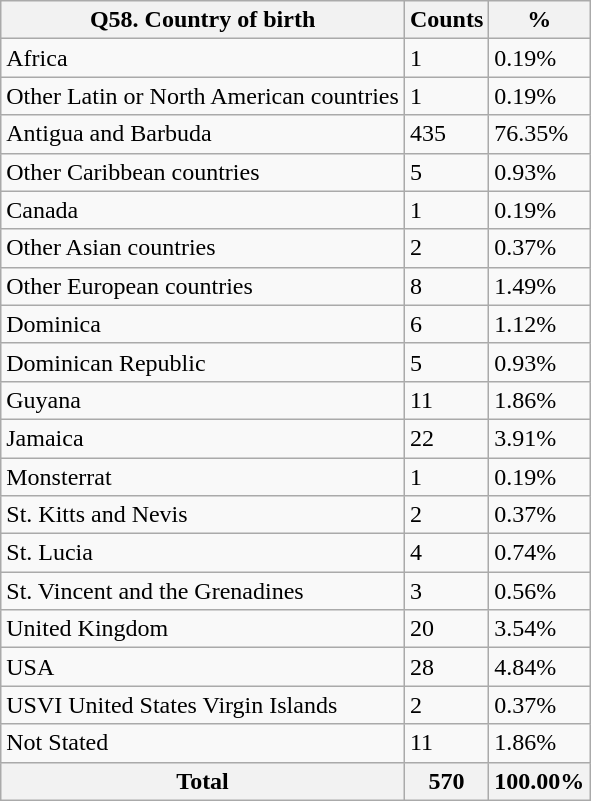<table class="wikitable sortable">
<tr>
<th>Q58. Country of birth</th>
<th>Counts</th>
<th>%</th>
</tr>
<tr>
<td>Africa</td>
<td>1</td>
<td>0.19%</td>
</tr>
<tr>
<td>Other Latin or North American countries</td>
<td>1</td>
<td>0.19%</td>
</tr>
<tr>
<td>Antigua and Barbuda</td>
<td>435</td>
<td>76.35%</td>
</tr>
<tr>
<td>Other Caribbean countries</td>
<td>5</td>
<td>0.93%</td>
</tr>
<tr>
<td>Canada</td>
<td>1</td>
<td>0.19%</td>
</tr>
<tr>
<td>Other Asian countries</td>
<td>2</td>
<td>0.37%</td>
</tr>
<tr>
<td>Other European countries</td>
<td>8</td>
<td>1.49%</td>
</tr>
<tr>
<td>Dominica</td>
<td>6</td>
<td>1.12%</td>
</tr>
<tr>
<td>Dominican Republic</td>
<td>5</td>
<td>0.93%</td>
</tr>
<tr>
<td>Guyana</td>
<td>11</td>
<td>1.86%</td>
</tr>
<tr>
<td>Jamaica</td>
<td>22</td>
<td>3.91%</td>
</tr>
<tr>
<td>Monsterrat</td>
<td>1</td>
<td>0.19%</td>
</tr>
<tr>
<td>St. Kitts and Nevis</td>
<td>2</td>
<td>0.37%</td>
</tr>
<tr>
<td>St. Lucia</td>
<td>4</td>
<td>0.74%</td>
</tr>
<tr>
<td>St. Vincent and the Grenadines</td>
<td>3</td>
<td>0.56%</td>
</tr>
<tr>
<td>United Kingdom</td>
<td>20</td>
<td>3.54%</td>
</tr>
<tr>
<td>USA</td>
<td>28</td>
<td>4.84%</td>
</tr>
<tr>
<td>USVI United States Virgin Islands</td>
<td>2</td>
<td>0.37%</td>
</tr>
<tr>
<td>Not Stated</td>
<td>11</td>
<td>1.86%</td>
</tr>
<tr>
<th>Total</th>
<th>570</th>
<th>100.00%</th>
</tr>
</table>
